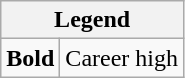<table class="wikitable">
<tr>
<th colspan="2">Legend</th>
</tr>
<tr>
<td><strong>Bold</strong></td>
<td>Career high</td>
</tr>
</table>
